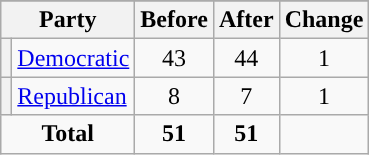<table class="wikitable" style="text-align:center;">
<tr>
</tr>
<tr>
<th colspan=2>Party</th>
<th>Before</th>
<th>After</th>
<th>Change</th>
</tr>
<tr>
<th style="background-color:"></th>
<td style="text-align:left;"><a href='#'>Democratic</a></td>
<td>43</td>
<td>44</td>
<td> 1</td>
</tr>
<tr>
<th style="background-color:"></th>
<td style="text-align:left;"><a href='#'>Republican</a></td>
<td>8</td>
<td>7</td>
<td> 1</td>
</tr>
<tr>
<td colspan=2><strong>Total</strong></td>
<td><strong>51</strong></td>
<td><strong>51</strong></td>
<td></td>
</tr>
</table>
